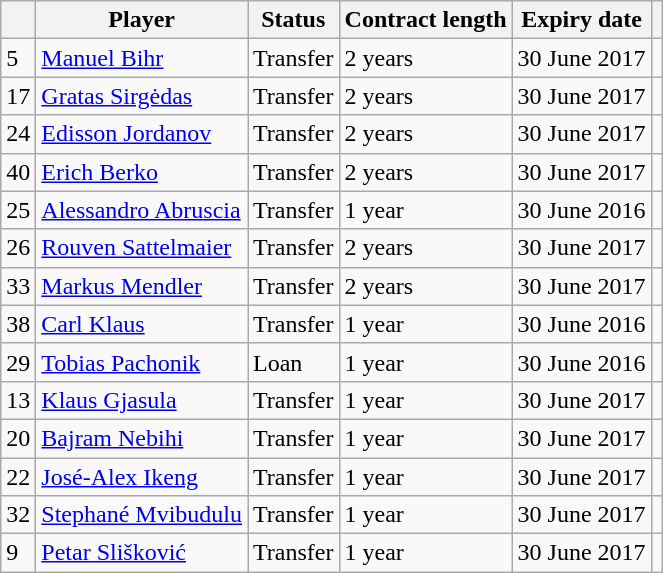<table class="wikitable">
<tr>
<th></th>
<th>Player</th>
<th>Status</th>
<th>Contract length</th>
<th>Expiry date</th>
<th></th>
</tr>
<tr>
<td>5</td>
<td><a href='#'>Manuel Bihr</a></td>
<td>Transfer</td>
<td>2 years</td>
<td>30 June 2017</td>
<td></td>
</tr>
<tr>
<td>17</td>
<td><a href='#'>Gratas Sirgėdas</a></td>
<td>Transfer</td>
<td>2 years</td>
<td>30 June 2017</td>
<td></td>
</tr>
<tr>
<td>24</td>
<td><a href='#'>Edisson Jordanov</a></td>
<td>Transfer</td>
<td>2 years</td>
<td>30 June 2017</td>
<td></td>
</tr>
<tr>
<td>40</td>
<td><a href='#'>Erich Berko</a></td>
<td>Transfer</td>
<td>2 years</td>
<td>30 June 2017</td>
<td></td>
</tr>
<tr>
<td>25</td>
<td><a href='#'>Alessandro Abruscia</a></td>
<td>Transfer</td>
<td>1 year</td>
<td>30 June 2016</td>
<td></td>
</tr>
<tr>
<td>26</td>
<td><a href='#'>Rouven Sattelmaier</a></td>
<td>Transfer</td>
<td>2 years</td>
<td>30 June 2017</td>
<td></td>
</tr>
<tr>
<td>33</td>
<td><a href='#'>Markus Mendler</a></td>
<td>Transfer</td>
<td>2 years</td>
<td>30 June 2017</td>
<td></td>
</tr>
<tr>
<td>38</td>
<td><a href='#'>Carl Klaus</a></td>
<td>Transfer</td>
<td>1 year</td>
<td>30 June 2016</td>
<td></td>
</tr>
<tr>
<td>29</td>
<td><a href='#'>Tobias Pachonik</a></td>
<td>Loan</td>
<td>1 year</td>
<td>30 June 2016</td>
<td></td>
</tr>
<tr>
<td>13</td>
<td><a href='#'>Klaus Gjasula</a></td>
<td>Transfer</td>
<td>1 year</td>
<td>30 June 2017</td>
<td></td>
</tr>
<tr>
<td>20</td>
<td><a href='#'>Bajram Nebihi</a></td>
<td>Transfer</td>
<td>1 year</td>
<td>30 June 2017</td>
<td></td>
</tr>
<tr>
<td>22</td>
<td><a href='#'>José-Alex Ikeng</a></td>
<td>Transfer</td>
<td>1 year</td>
<td>30 June 2017</td>
<td></td>
</tr>
<tr>
<td>32</td>
<td><a href='#'>Stephané Mvibudulu</a></td>
<td>Transfer</td>
<td>1 year</td>
<td>30 June 2017</td>
<td></td>
</tr>
<tr>
<td>9</td>
<td><a href='#'>Petar Slišković</a></td>
<td>Transfer</td>
<td>1 year</td>
<td>30 June 2017</td>
<td></td>
</tr>
</table>
